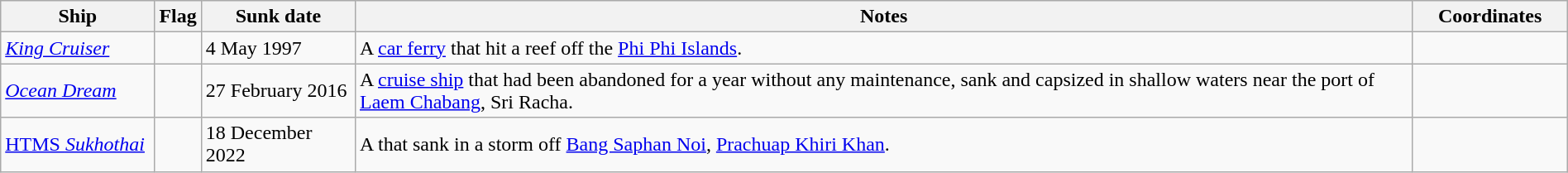<table class=wikitable | style = "width:100%">
<tr>
<th style="width:10%">Ship</th>
<th>Flag</th>
<th style="width:10%">Sunk date</th>
<th style="width:70%">Notes</th>
<th style="width:10%">Coordinates</th>
</tr>
<tr>
<td><a href='#'><em>King Cruiser</em></a></td>
<td></td>
<td>4 May 1997</td>
<td>A <a href='#'>car ferry</a> that hit a reef off the <a href='#'>Phi Phi Islands</a>.</td>
<td></td>
</tr>
<tr>
<td><a href='#'><em>Ocean Dream</em></a></td>
<td></td>
<td>27 February 2016</td>
<td>A <a href='#'>cruise ship</a> that had been abandoned for a year without any maintenance, sank and capsized in shallow waters near the port of <a href='#'>Laem Chabang</a>, Sri Racha.</td>
<td></td>
</tr>
<tr>
<td><a href='#'>HTMS <em>Sukhothai</em></a></td>
<td></td>
<td>18 December 2022</td>
<td>A  that sank in a storm off <a href='#'>Bang Saphan Noi</a>, <a href='#'>Prachuap Khiri Khan</a>.</td>
<td></td>
</tr>
</table>
